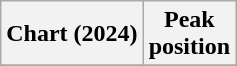<table class="wikitable sortable plainrowheaders">
<tr>
<th>Chart (2024)</th>
<th>Peak<br>position</th>
</tr>
<tr>
</tr>
</table>
